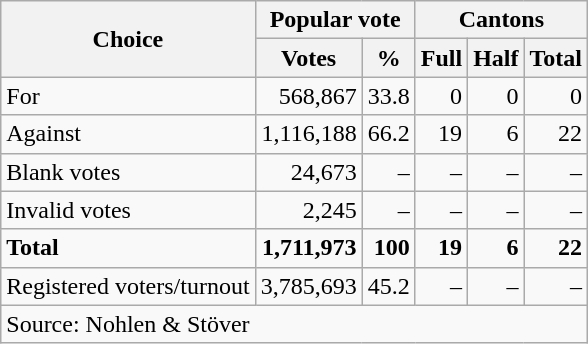<table class=wikitable style=text-align:right>
<tr>
<th rowspan=2>Choice</th>
<th colspan=2>Popular vote</th>
<th colspan=3>Cantons</th>
</tr>
<tr>
<th>Votes</th>
<th>%</th>
<th>Full</th>
<th>Half</th>
<th>Total</th>
</tr>
<tr>
<td align=left>For</td>
<td>568,867</td>
<td>33.8</td>
<td>0</td>
<td>0</td>
<td>0</td>
</tr>
<tr>
<td align=left>Against</td>
<td>1,116,188</td>
<td>66.2</td>
<td>19</td>
<td>6</td>
<td>22</td>
</tr>
<tr>
<td align=left>Blank votes</td>
<td>24,673</td>
<td>–</td>
<td>–</td>
<td>–</td>
<td>–</td>
</tr>
<tr>
<td align=left>Invalid votes</td>
<td>2,245</td>
<td>–</td>
<td>–</td>
<td>–</td>
<td>–</td>
</tr>
<tr>
<td align=left><strong>Total</strong></td>
<td><strong>1,711,973</strong></td>
<td><strong>100</strong></td>
<td><strong>19</strong></td>
<td><strong>6</strong></td>
<td><strong>22</strong></td>
</tr>
<tr>
<td align=left>Registered voters/turnout</td>
<td>3,785,693</td>
<td>45.2</td>
<td>–</td>
<td>–</td>
<td>–</td>
</tr>
<tr>
<td align=left colspan=11>Source: Nohlen & Stöver</td>
</tr>
</table>
